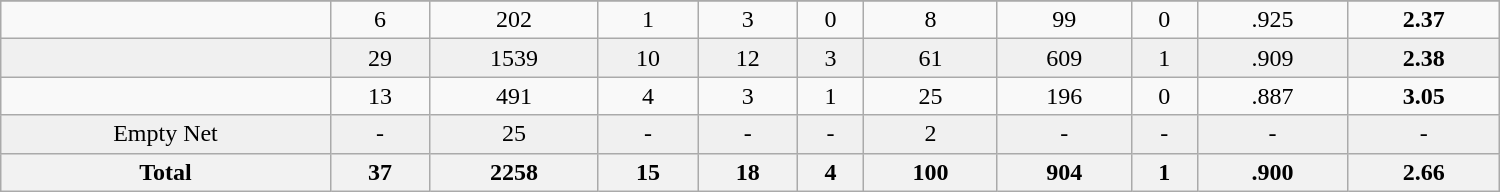<table class="wikitable sortable" width ="1000">
<tr align="center">
</tr>
<tr align="center" bgcolor="">
<td></td>
<td>6</td>
<td>202</td>
<td>1</td>
<td>3</td>
<td>0</td>
<td>8</td>
<td>99</td>
<td>0</td>
<td>.925</td>
<td><strong>2.37</strong></td>
</tr>
<tr align="center" bgcolor="f0f0f0">
<td></td>
<td>29</td>
<td>1539</td>
<td>10</td>
<td>12</td>
<td>3</td>
<td>61</td>
<td>609</td>
<td>1</td>
<td>.909</td>
<td><strong>2.38</strong></td>
</tr>
<tr align="center" bgcolor="">
<td></td>
<td>13</td>
<td>491</td>
<td>4</td>
<td>3</td>
<td>1</td>
<td>25</td>
<td>196</td>
<td>0</td>
<td>.887</td>
<td><strong>3.05</strong></td>
</tr>
<tr align="center" bgcolor="f0f0f0">
<td>Empty Net</td>
<td>-</td>
<td>25</td>
<td>-</td>
<td>-</td>
<td>-</td>
<td>2</td>
<td>-</td>
<td>-</td>
<td>-</td>
<td>-</td>
</tr>
<tr>
<th>Total</th>
<th>37</th>
<th>2258</th>
<th>15</th>
<th>18</th>
<th>4</th>
<th>100</th>
<th>904</th>
<th>1</th>
<th>.900</th>
<th>2.66</th>
</tr>
</table>
